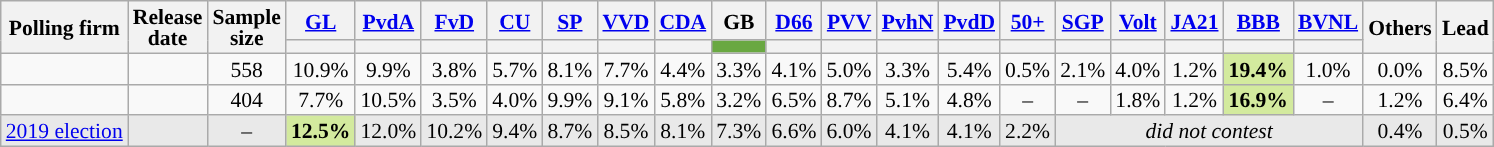<table class="wikitable sortable tpl-blanktable" style="text-align:center;font-size:90%;line-height:14px;">
<tr>
<th rowspan="2">Polling firm</th>
<th rowspan="2">Release<br>date</th>
<th rowspan="2">Sample<br>size</th>
<th class="unsortable" style="width:30px;"><a href='#'>GL</a></th>
<th class="unsortable" style="width:30px;"><a href='#'>PvdA</a></th>
<th class="unsortable" style="width:30px;"><a href='#'>FvD</a></th>
<th class="unsortable" style="width:30px;"><a href='#'>CU</a></th>
<th class="unsortable" style="width:30px;"><a href='#'>SP</a></th>
<th class="unsortable" style="width:30px;"><a href='#'>VVD</a></th>
<th class="unsortable" style="width:30px;"><a href='#'>CDA</a></th>
<th class="unsortable" style="width:30px;">GB </th>
<th class="unsortable" style="width:30px;"><a href='#'>D66</a></th>
<th class="unsortable" style="width:30px;"><a href='#'>PVV</a></th>
<th class="unsortable" style="width:30px;"><a href='#'>PvhN</a></th>
<th class="unsortable" style="width:30px;"><a href='#'>PvdD</a></th>
<th class="unsortable" style="width:30px;"><a href='#'>50+</a></th>
<th class="unsortable" style="width:30px;"><a href='#'>SGP</a></th>
<th class="unsortable" style="width:30px;"><a href='#'>Volt</a></th>
<th class="unsortable" style="width:30px;"><a href='#'>JA21</a></th>
<th class="unsortable" style="width:30px;"><a href='#'>BBB</a></th>
<th class="unsortable" style="width:30px;"><a href='#'>BVNL</a></th>
<th class="unsortable" style="width:30px;" rowspan="2">Others</th>
<th rowspan="2">Lead</th>
</tr>
<tr>
<th data-sort-type="number" style="background:"></th>
<th data-sort-type="number" style="background:"></th>
<th data-sort-type="number" style="background:"></th>
<th data-sort-type="number" style="background:"></th>
<th data-sort-type="number" style="background:"></th>
<th data-sort-type="number" style="background:"></th>
<th data-sort-type="number" style="background:"></th>
<th data-sort-type="number" style="background:#69a841;"></th>
<th data-sort-type="number" style="background:"></th>
<th data-sort-type="number" style="background:"></th>
<th data-sort-type="number" style="background:"></th>
<th data-sort-type="number" style="background:"></th>
<th data-sort-type="number" style="background:"></th>
<th data-sort-type="number" style="background:"></th>
<th data-sort-type="number" style="background:"></th>
<th data-sort-type="number" style="background:"></th>
<th data-sort-type="number" style="background:"></th>
<th data-sort-type="number" style="background:"></th>
</tr>
<tr>
<td></td>
<td></td>
<td>558</td>
<td>10.9%</td>
<td>9.9%</td>
<td>3.8%</td>
<td>5.7%</td>
<td>8.1%</td>
<td>7.7%</td>
<td>4.4%</td>
<td>3.3%</td>
<td>4.1%</td>
<td>5.0%</td>
<td>3.3%</td>
<td>5.4%</td>
<td>0.5%</td>
<td>2.1%</td>
<td>4.0%</td>
<td>1.2%</td>
<td style="background:#d3ea9e;"><strong>19.4%</strong></td>
<td>1.0%</td>
<td>0.0%</td>
<td style="background:">8.5%</td>
</tr>
<tr>
<td></td>
<td></td>
<td>404</td>
<td>7.7%</td>
<td>10.5%</td>
<td>3.5%</td>
<td>4.0%</td>
<td>9.9%</td>
<td>9.1%</td>
<td>5.8%</td>
<td>3.2%</td>
<td>6.5%</td>
<td>8.7%</td>
<td>5.1%</td>
<td>4.8%</td>
<td>–</td>
<td>–</td>
<td>1.8%</td>
<td>1.2%</td>
<td style="background:#d3ea9e;"><strong>16.9%</strong></td>
<td>–</td>
<td>1.2%</td>
<td style="background:">6.4%</td>
</tr>
<tr style="background:#E9E9E9;">
<td><a href='#'>2019 election</a></td>
<td></td>
<td>–</td>
<td style="background:#d3ea9e;"><strong>12.5%</strong></td>
<td>12.0%</td>
<td>10.2%</td>
<td>9.4%</td>
<td>8.7%</td>
<td>8.5%</td>
<td>8.1%</td>
<td>7.3%</td>
<td>6.6%</td>
<td>6.0%</td>
<td>4.1%</td>
<td>4.1%</td>
<td>2.2%</td>
<td colspan=5><em>did not contest</em></td>
<td>0.4%</td>
<td style="background:">0.5%</td>
</tr>
</table>
